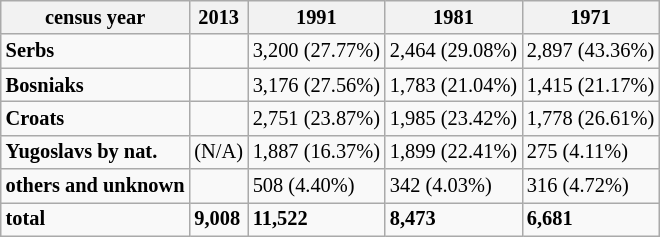<table class="wikitable" style="font-size:85%;">
<tr>
<th>census year</th>
<th>2013</th>
<th>1991</th>
<th>1981</th>
<th>1971</th>
</tr>
<tr>
<td><strong>Serbs</strong></td>
<td></td>
<td>3,200 (27.77%)</td>
<td>2,464 (29.08%)</td>
<td>2,897 (43.36%)</td>
</tr>
<tr>
<td><strong>Bosniaks</strong></td>
<td></td>
<td>3,176 (27.56%)</td>
<td>1,783 (21.04%)</td>
<td>1,415 (21.17%)</td>
</tr>
<tr>
<td><strong>Croats</strong></td>
<td></td>
<td>2,751 (23.87%)</td>
<td>1,985 (23.42%)</td>
<td>1,778 (26.61%)</td>
</tr>
<tr>
<td><strong>Yugoslavs by nat.</strong></td>
<td>(N/A)</td>
<td>1,887 (16.37%)</td>
<td>1,899 (22.41%)</td>
<td>275 (4.11%)</td>
</tr>
<tr>
<td><strong>others and unknown</strong></td>
<td></td>
<td>508 (4.40%)</td>
<td>342 (4.03%)</td>
<td>316 (4.72%)</td>
</tr>
<tr>
<td><strong>total</strong></td>
<td><strong>9,008</strong></td>
<td><strong>11,522</strong></td>
<td><strong>8,473</strong></td>
<td><strong>6,681</strong></td>
</tr>
</table>
